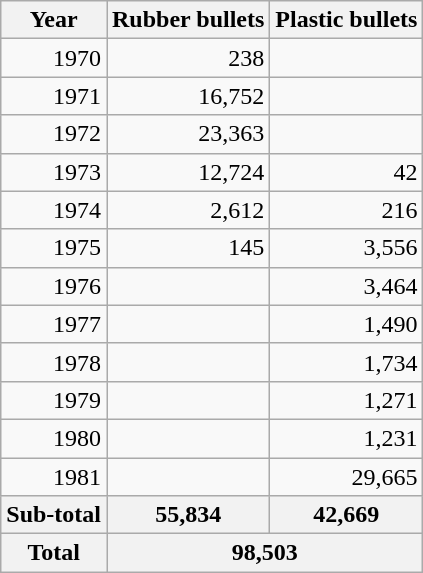<table class="wikitable floatright" style="text-align:right;">
<tr>
<th>Year</th>
<th>Rubber bullets</th>
<th>Plastic bullets</th>
</tr>
<tr>
<td>1970</td>
<td>238</td>
<td></td>
</tr>
<tr>
<td>1971</td>
<td>16,752</td>
<td></td>
</tr>
<tr>
<td>1972</td>
<td>23,363</td>
<td></td>
</tr>
<tr>
<td>1973</td>
<td>12,724</td>
<td>42</td>
</tr>
<tr>
<td>1974</td>
<td>2,612</td>
<td>216</td>
</tr>
<tr>
<td>1975</td>
<td>145</td>
<td>3,556</td>
</tr>
<tr>
<td>1976</td>
<td></td>
<td>3,464</td>
</tr>
<tr>
<td>1977</td>
<td></td>
<td>1,490</td>
</tr>
<tr>
<td>1978</td>
<td></td>
<td>1,734</td>
</tr>
<tr>
<td>1979</td>
<td></td>
<td>1,271</td>
</tr>
<tr>
<td>1980</td>
<td></td>
<td>1,231</td>
</tr>
<tr>
<td>1981</td>
<td></td>
<td>29,665</td>
</tr>
<tr>
<th>Sub-total</th>
<th>55,834</th>
<th>42,669</th>
</tr>
<tr style="font-size: normal;">
<th>Total</th>
<th style="text-align:center;" colspan="2">98,503</th>
</tr>
</table>
